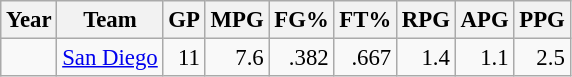<table class="wikitable sortable" style="font-size:95%; text-align:right;">
<tr>
<th>Year</th>
<th>Team</th>
<th>GP</th>
<th>MPG</th>
<th>FG%</th>
<th>FT%</th>
<th>RPG</th>
<th>APG</th>
<th>PPG</th>
</tr>
<tr>
<td style="text-align:left;"></td>
<td style="text-align:left;"><a href='#'>San Diego</a></td>
<td>11</td>
<td>7.6</td>
<td>.382</td>
<td>.667</td>
<td>1.4</td>
<td>1.1</td>
<td>2.5</td>
</tr>
</table>
